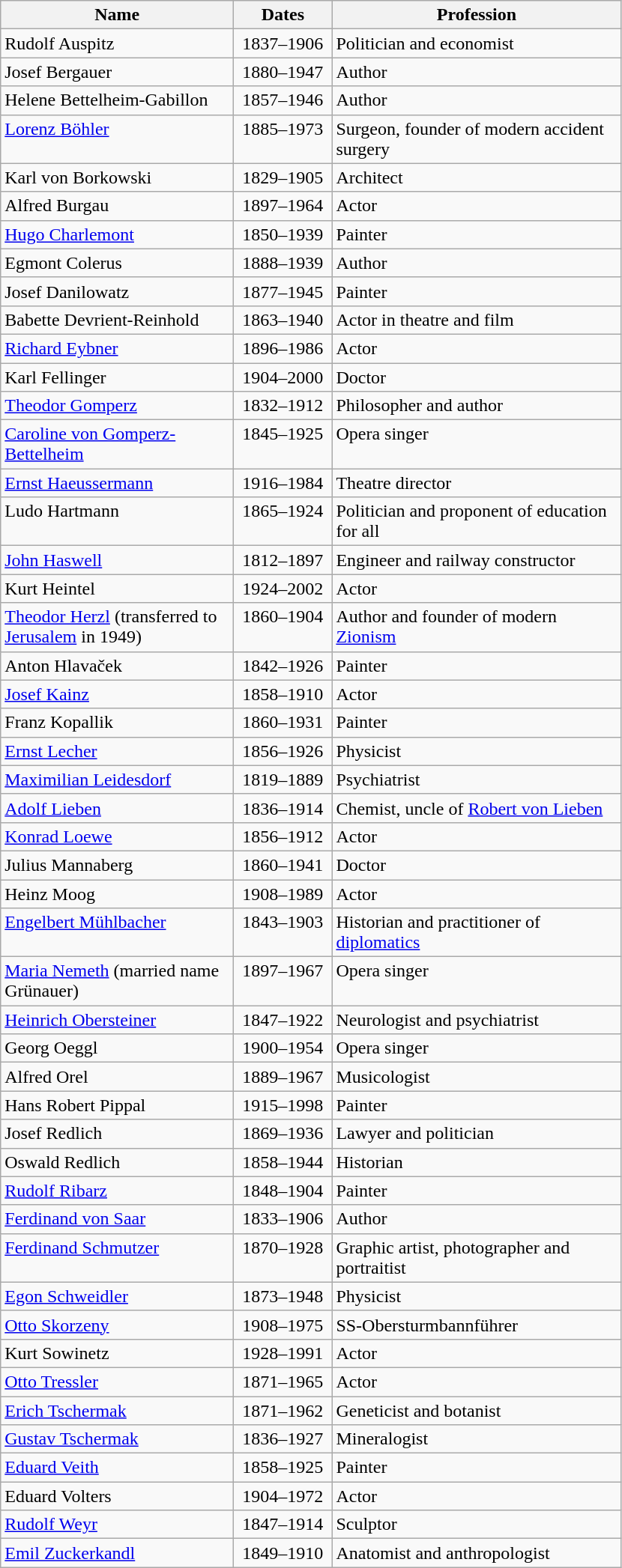<table class="wikitable">
<tr>
<th bgcolor="#CCCCFF" width="200">Name</th>
<th bgcolor="#CCCCFF" width="80">Dates</th>
<th bgcolor="#CCCCFF" width="250">Profession</th>
</tr>
<tr>
<td valign="top">Rudolf Auspitz</td>
<td align="center" valign="top">1837–1906</td>
<td valign="top">Politician and economist</td>
</tr>
<tr>
<td valign="top">Josef Bergauer</td>
<td align="center" valign="top">1880–1947</td>
<td valign="top">Author</td>
</tr>
<tr>
<td valign="top">Helene Bettelheim-Gabillon</td>
<td align="center" valign="top">1857–1946</td>
<td valign="top">Author</td>
</tr>
<tr>
<td valign="top"><a href='#'>Lorenz Böhler</a></td>
<td align="center" valign="top">1885–1973</td>
<td valign="top">Surgeon, founder of modern accident surgery</td>
</tr>
<tr>
<td valign="top">Karl von Borkowski</td>
<td align="center" valign="top">1829–1905</td>
<td valign="top">Architect</td>
</tr>
<tr>
<td valign="top">Alfred Burgau</td>
<td align="center" valign="top">1897–1964</td>
<td valign="top">Actor</td>
</tr>
<tr>
<td valign="top"><a href='#'>Hugo Charlemont</a></td>
<td align="center" valign="top">1850–1939</td>
<td valign="top">Painter</td>
</tr>
<tr>
<td valign="top">Egmont Colerus</td>
<td align="center" valign="top">1888–1939</td>
<td valign="top">Author</td>
</tr>
<tr>
<td valign="top">Josef Danilowatz</td>
<td align="center" valign="top">1877–1945</td>
<td valign="top">Painter</td>
</tr>
<tr>
<td valign="top">Babette Devrient-Reinhold</td>
<td align="center" valign="top">1863–1940</td>
<td valign="top">Actor in theatre and film</td>
</tr>
<tr>
<td valign="top"><a href='#'>Richard Eybner</a></td>
<td align="center" valign="top">1896–1986</td>
<td valign="top">Actor</td>
</tr>
<tr>
<td valign="top">Karl Fellinger</td>
<td align="center" valign="top">1904–2000</td>
<td valign="top">Doctor</td>
</tr>
<tr>
<td valign="top"><a href='#'>Theodor Gomperz</a></td>
<td align="center" valign="top">1832–1912</td>
<td valign="top">Philosopher and author</td>
</tr>
<tr>
<td valign="top"><a href='#'>Caroline von Gomperz-Bettelheim</a></td>
<td align="center" valign="top">1845–1925</td>
<td valign="top">Opera singer</td>
</tr>
<tr>
<td valign="top"><a href='#'>Ernst Haeussermann</a></td>
<td align="center" valign="top">1916–1984</td>
<td valign="top">Theatre director</td>
</tr>
<tr>
<td valign="top">Ludo Hartmann</td>
<td align="center" valign="top">1865–1924</td>
<td valign="top">Politician and proponent of education for all</td>
</tr>
<tr>
<td valign="top"><a href='#'>John Haswell</a></td>
<td align="center" valign="top">1812–1897</td>
<td valign="top">Engineer and railway constructor</td>
</tr>
<tr>
<td valign="top">Kurt Heintel</td>
<td align="center" valign="top">1924–2002</td>
<td valign="top">Actor</td>
</tr>
<tr>
<td valign="top"><a href='#'>Theodor Herzl</a> (transferred to <a href='#'>Jerusalem</a> in 1949)</td>
<td align="center" valign="top">1860–1904</td>
<td valign="top">Author and founder of modern <a href='#'>Zionism</a></td>
</tr>
<tr>
<td valign="top">Anton Hlavaček</td>
<td align="center" valign="top">1842–1926</td>
<td valign="top">Painter</td>
</tr>
<tr>
<td valign="top"><a href='#'>Josef Kainz</a></td>
<td align="center" valign="top">1858–1910</td>
<td valign="top">Actor</td>
</tr>
<tr>
<td valign="top">Franz Kopallik</td>
<td align="center" valign="top">1860–1931</td>
<td valign="top">Painter</td>
</tr>
<tr>
<td valign="top"><a href='#'>Ernst Lecher</a></td>
<td align="center" valign="top">1856–1926</td>
<td valign="top">Physicist</td>
</tr>
<tr>
<td valign="top"><a href='#'>Maximilian Leidesdorf</a></td>
<td align="center" valign="top">1819–1889</td>
<td valign="top">Psychiatrist</td>
</tr>
<tr>
<td valign="top"><a href='#'>Adolf Lieben</a></td>
<td align="center" valign="top">1836–1914</td>
<td valign="top">Chemist, uncle of <a href='#'>Robert von Lieben</a></td>
</tr>
<tr>
<td valign="top"><a href='#'>Konrad Loewe</a></td>
<td align="center" valign="top">1856–1912</td>
<td valign="top">Actor</td>
</tr>
<tr>
<td valign="top">Julius Mannaberg</td>
<td align="center" valign="top">1860–1941</td>
<td valign="top">Doctor</td>
</tr>
<tr>
<td valign="top">Heinz Moog</td>
<td align="center" valign="top">1908–1989</td>
<td valign="top">Actor</td>
</tr>
<tr>
<td valign="top"><a href='#'>Engelbert Mühlbacher</a></td>
<td align="center" valign="top">1843–1903</td>
<td valign="top">Historian and practitioner of <a href='#'>diplomatics</a></td>
</tr>
<tr>
<td valign="top"><a href='#'>Maria Nemeth</a> (married name Grünauer)</td>
<td align="center" valign="top">1897–1967</td>
<td valign="top">Opera singer</td>
</tr>
<tr>
<td valign="top"><a href='#'>Heinrich Obersteiner</a></td>
<td align="center" valign="top">1847–1922</td>
<td valign="top">Neurologist and psychiatrist</td>
</tr>
<tr>
<td valign="top">Georg Oeggl</td>
<td align="center" valign="top">1900–1954</td>
<td valign="top">Opera singer</td>
</tr>
<tr>
<td valign="top">Alfred Orel</td>
<td align="center" valign="top">1889–1967</td>
<td valign="top">Musicologist</td>
</tr>
<tr>
<td valign="top">Hans Robert Pippal</td>
<td align="center" valign="top">1915–1998</td>
<td valign="top">Painter</td>
</tr>
<tr>
<td valign="top">Josef Redlich</td>
<td align="center" valign="top">1869–1936</td>
<td valign="top">Lawyer and politician</td>
</tr>
<tr>
<td valign="top">Oswald Redlich</td>
<td align="center" valign="top">1858–1944</td>
<td valign="top">Historian</td>
</tr>
<tr>
<td valign="top"><a href='#'>Rudolf Ribarz</a></td>
<td align="center" valign="top">1848–1904</td>
<td valign="top">Painter</td>
</tr>
<tr>
<td valign="top"><a href='#'>Ferdinand von Saar</a></td>
<td align="center" valign="top">1833–1906</td>
<td valign="top">Author</td>
</tr>
<tr>
<td valign="top"><a href='#'>Ferdinand Schmutzer</a></td>
<td align="center" valign="top">1870–1928</td>
<td valign="top">Graphic artist, photographer and portraitist</td>
</tr>
<tr>
<td valign="top"><a href='#'>Egon Schweidler</a></td>
<td align="center" valign="top">1873–1948</td>
<td valign="top">Physicist</td>
</tr>
<tr>
<td valign="top"><a href='#'>Otto Skorzeny</a></td>
<td align="center" valign="top">1908–1975</td>
<td valign="top">SS-Obersturmbannführer</td>
</tr>
<tr>
<td valign="top">Kurt Sowinetz</td>
<td align="center" valign="top">1928–1991</td>
<td valign="top">Actor</td>
</tr>
<tr>
<td valign="top"><a href='#'>Otto Tressler</a></td>
<td align="center" valign="top">1871–1965</td>
<td valign="top">Actor</td>
</tr>
<tr>
<td valign="top"><a href='#'>Erich Tschermak</a></td>
<td align="center" valign="top">1871–1962</td>
<td valign="top">Geneticist and botanist</td>
</tr>
<tr>
<td valign="top"><a href='#'>Gustav Tschermak</a></td>
<td align="center" valign="top">1836–1927</td>
<td valign="top">Mineralogist</td>
</tr>
<tr>
<td valign="top"><a href='#'>Eduard Veith</a></td>
<td align="center" valign="top">1858–1925</td>
<td valign="top">Painter</td>
</tr>
<tr>
<td valign="top">Eduard Volters</td>
<td align="center" valign="top">1904–1972</td>
<td valign="top">Actor</td>
</tr>
<tr>
<td valign="top"><a href='#'>Rudolf Weyr</a></td>
<td align="center" valign="top">1847–1914</td>
<td valign="top">Sculptor</td>
</tr>
<tr>
<td valign="top"><a href='#'>Emil Zuckerkandl</a></td>
<td align="center" valign="top">1849–1910</td>
<td valign="top">Anatomist and anthropologist</td>
</tr>
</table>
